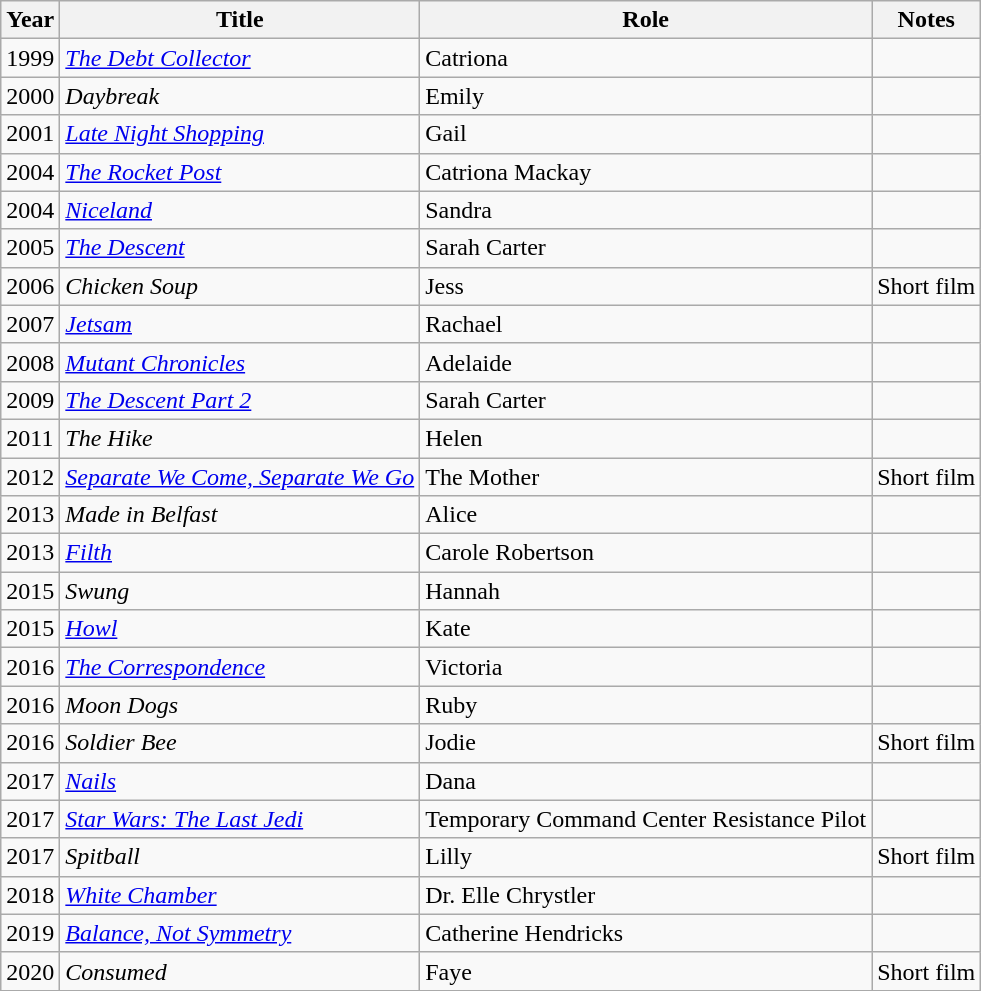<table class="wikitable sortable">
<tr>
<th>Year</th>
<th>Title</th>
<th>Role</th>
<th class="unsortable">Notes</th>
</tr>
<tr>
<td>1999</td>
<td><em><a href='#'>The Debt Collector</a></em></td>
<td>Catriona</td>
<td></td>
</tr>
<tr>
<td>2000</td>
<td><em>Daybreak</em></td>
<td>Emily</td>
<td></td>
</tr>
<tr>
<td>2001</td>
<td><em><a href='#'>Late Night Shopping</a></em></td>
<td>Gail</td>
<td></td>
</tr>
<tr>
<td>2004</td>
<td><em><a href='#'>The Rocket Post</a></em></td>
<td>Catriona Mackay</td>
<td></td>
</tr>
<tr>
<td>2004</td>
<td><em><a href='#'>Niceland</a></em></td>
<td>Sandra</td>
<td></td>
</tr>
<tr>
<td>2005</td>
<td><em><a href='#'>The Descent</a></em></td>
<td>Sarah Carter</td>
<td></td>
</tr>
<tr>
<td>2006</td>
<td><em>Chicken Soup</em></td>
<td>Jess</td>
<td>Short film</td>
</tr>
<tr>
<td>2007</td>
<td><em><a href='#'>Jetsam</a></em></td>
<td>Rachael</td>
<td></td>
</tr>
<tr>
<td>2008</td>
<td><em><a href='#'>Mutant Chronicles</a></em></td>
<td>Adelaide</td>
<td></td>
</tr>
<tr>
<td>2009</td>
<td><em><a href='#'>The Descent Part 2</a></em></td>
<td>Sarah Carter</td>
<td></td>
</tr>
<tr>
<td>2011</td>
<td><em>The Hike</em></td>
<td>Helen</td>
<td></td>
</tr>
<tr>
<td>2012</td>
<td><em><a href='#'>Separate We Come, Separate We Go</a></em></td>
<td>The Mother</td>
<td>Short film</td>
</tr>
<tr>
<td>2013</td>
<td><em>Made in Belfast</em></td>
<td>Alice</td>
<td></td>
</tr>
<tr>
<td>2013</td>
<td><em><a href='#'>Filth</a></em></td>
<td>Carole Robertson</td>
<td></td>
</tr>
<tr>
<td>2015</td>
<td><em>Swung</em></td>
<td>Hannah</td>
<td></td>
</tr>
<tr>
<td>2015</td>
<td><em><a href='#'>Howl</a></em></td>
<td>Kate</td>
<td></td>
</tr>
<tr>
<td>2016</td>
<td><em><a href='#'>The Correspondence</a></em></td>
<td>Victoria</td>
<td></td>
</tr>
<tr>
<td>2016</td>
<td><em>Moon Dogs</em></td>
<td>Ruby</td>
<td></td>
</tr>
<tr>
<td>2016</td>
<td><em>Soldier Bee</em></td>
<td>Jodie</td>
<td>Short film</td>
</tr>
<tr>
<td>2017</td>
<td><em><a href='#'>Nails</a></em></td>
<td>Dana</td>
<td></td>
</tr>
<tr>
<td>2017</td>
<td><em><a href='#'>Star Wars: The Last Jedi</a></em></td>
<td>Temporary Command Center Resistance Pilot</td>
<td></td>
</tr>
<tr>
<td>2017</td>
<td><em>Spitball</em></td>
<td>Lilly</td>
<td>Short film</td>
</tr>
<tr>
<td>2018</td>
<td><em><a href='#'>White Chamber</a></em></td>
<td>Dr. Elle Chrystler</td>
<td></td>
</tr>
<tr>
<td>2019</td>
<td><em><a href='#'>Balance, Not Symmetry</a></em></td>
<td>Catherine Hendricks</td>
<td></td>
</tr>
<tr>
<td>2020</td>
<td><em>Consumed</em></td>
<td>Faye</td>
<td>Short film</td>
</tr>
</table>
